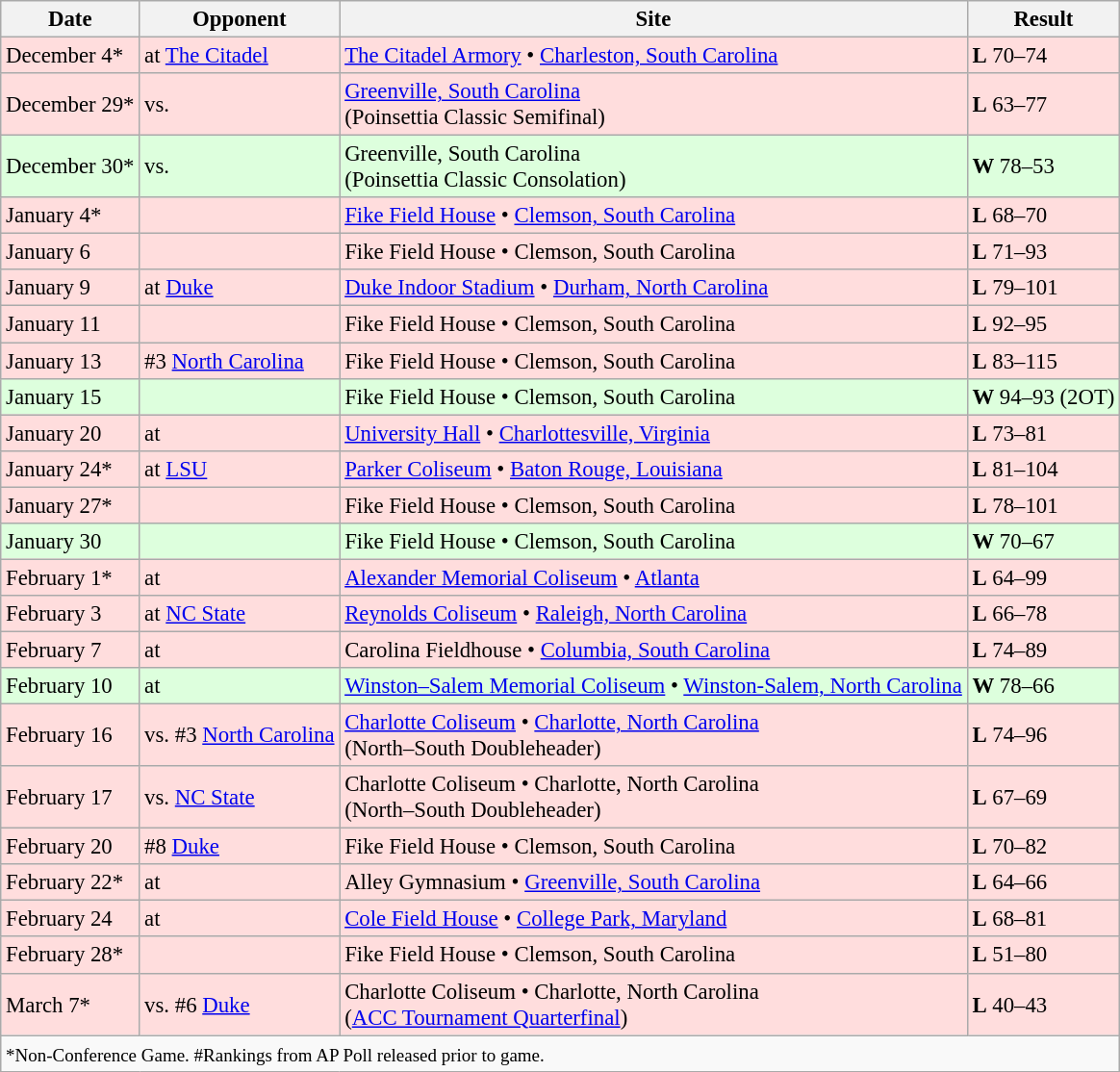<table class="wikitable" style="font-size:95%;">
<tr>
<th>Date</th>
<th>Opponent</th>
<th>Site</th>
<th>Result</th>
</tr>
<tr style="background: #ffdddd;">
<td>December 4*</td>
<td>at <a href='#'>The Citadel</a></td>
<td><a href='#'>The Citadel Armory</a> • <a href='#'>Charleston, South Carolina</a></td>
<td><strong>L</strong> 70–74</td>
</tr>
<tr style="background: #ffdddd;">
<td>December 29*</td>
<td>vs. </td>
<td><a href='#'>Greenville, South Carolina</a><br>(Poinsettia Classic Semifinal)</td>
<td><strong>L</strong> 63–77</td>
</tr>
<tr style="background: #ddffdd;">
<td>December 30*</td>
<td>vs. </td>
<td>Greenville, South Carolina<br>(Poinsettia Classic Consolation)</td>
<td><strong>W</strong> 78–53</td>
</tr>
<tr style="background: #ffdddd;">
<td>January 4*</td>
<td></td>
<td><a href='#'>Fike Field House</a> • <a href='#'>Clemson, South Carolina</a></td>
<td><strong>L</strong> 68–70</td>
</tr>
<tr style="background: #ffdddd;">
<td>January 6</td>
<td></td>
<td>Fike Field House • Clemson, South Carolina</td>
<td><strong>L</strong> 71–93</td>
</tr>
<tr style="background: #ffdddd;">
<td>January 9</td>
<td>at <a href='#'>Duke</a></td>
<td><a href='#'>Duke Indoor Stadium</a> • <a href='#'>Durham, North Carolina</a></td>
<td><strong>L</strong> 79–101</td>
</tr>
<tr style="background: #ffdddd;">
<td>January 11</td>
<td></td>
<td>Fike Field House • Clemson, South Carolina</td>
<td><strong>L</strong> 92–95</td>
</tr>
<tr style="background: #ffdddd;">
<td>January 13</td>
<td>#3 <a href='#'>North Carolina</a></td>
<td>Fike Field House • Clemson, South Carolina</td>
<td><strong>L</strong> 83–115</td>
</tr>
<tr style="background: #ddffdd;">
<td>January 15</td>
<td></td>
<td>Fike Field House • Clemson, South Carolina</td>
<td><strong>W</strong> 94–93 (2OT)</td>
</tr>
<tr style="background: #ffdddd;">
<td>January 20</td>
<td>at </td>
<td><a href='#'>University Hall</a> • <a href='#'>Charlottesville, Virginia</a></td>
<td><strong>L</strong> 73–81</td>
</tr>
<tr style="background: #ffdddd;">
<td>January 24*</td>
<td>at <a href='#'>LSU</a></td>
<td><a href='#'>Parker Coliseum</a> • <a href='#'>Baton Rouge, Louisiana</a></td>
<td><strong>L</strong> 81–104</td>
</tr>
<tr style="background: #ffdddd;">
<td>January 27*</td>
<td></td>
<td>Fike Field House • Clemson, South Carolina</td>
<td><strong>L</strong> 78–101</td>
</tr>
<tr style="background: #ddffdd;">
<td>January 30</td>
<td></td>
<td>Fike Field House • Clemson, South Carolina</td>
<td><strong>W</strong> 70–67</td>
</tr>
<tr style="background: #ffdddd;">
<td>February 1*</td>
<td>at </td>
<td><a href='#'>Alexander Memorial Coliseum</a> • <a href='#'>Atlanta</a></td>
<td><strong>L</strong> 64–99</td>
</tr>
<tr style="background: #ffdddd;">
<td>February 3</td>
<td>at <a href='#'>NC State</a></td>
<td><a href='#'>Reynolds Coliseum</a> • <a href='#'>Raleigh, North Carolina</a></td>
<td><strong>L</strong> 66–78</td>
</tr>
<tr style="background: #ffdddd;">
<td>February 7</td>
<td>at </td>
<td>Carolina Fieldhouse • <a href='#'>Columbia, South Carolina</a></td>
<td><strong>L</strong> 74–89</td>
</tr>
<tr style="background: #ddffdd;">
<td>February 10</td>
<td>at </td>
<td><a href='#'>Winston–Salem Memorial Coliseum</a> • <a href='#'>Winston-Salem, North Carolina</a></td>
<td><strong>W</strong> 78–66</td>
</tr>
<tr style="background: #ffdddd;">
<td>February 16</td>
<td>vs. #3 <a href='#'>North Carolina</a></td>
<td><a href='#'>Charlotte Coliseum</a> • <a href='#'>Charlotte, North Carolina</a><br>(North–South Doubleheader)</td>
<td><strong>L</strong> 74–96</td>
</tr>
<tr style="background: #ffdddd;">
<td>February 17</td>
<td>vs. <a href='#'>NC State</a></td>
<td>Charlotte Coliseum • Charlotte, North Carolina<br>(North–South Doubleheader)</td>
<td><strong>L</strong> 67–69</td>
</tr>
<tr style="background: #ffdddd;">
<td>February 20</td>
<td>#8 <a href='#'>Duke</a></td>
<td>Fike Field House • Clemson, South Carolina</td>
<td><strong>L</strong> 70–82</td>
</tr>
<tr style="background: #ffdddd;">
<td>February 22*</td>
<td>at </td>
<td>Alley Gymnasium • <a href='#'>Greenville, South Carolina</a></td>
<td><strong>L</strong> 64–66</td>
</tr>
<tr style="background: #ffdddd;">
<td>February 24</td>
<td>at </td>
<td><a href='#'>Cole Field House</a> • <a href='#'>College Park, Maryland</a></td>
<td><strong>L</strong> 68–81</td>
</tr>
<tr style="background: #ffdddd;">
<td>February 28*</td>
<td></td>
<td>Fike Field House • Clemson, South Carolina</td>
<td><strong>L</strong> 51–80</td>
</tr>
<tr style="background: #ffdddd;">
<td>March 7*</td>
<td>vs. #6 <a href='#'>Duke</a></td>
<td>Charlotte Coliseum • Charlotte, North Carolina<br>(<a href='#'>ACC Tournament Quarterfinal</a>)</td>
<td><strong>L</strong> 40–43</td>
</tr>
<tr style="background:#f9f9f9;">
<td colspan=4><small>*Non-Conference Game. #Rankings from AP Poll released prior to game.</small></td>
</tr>
</table>
